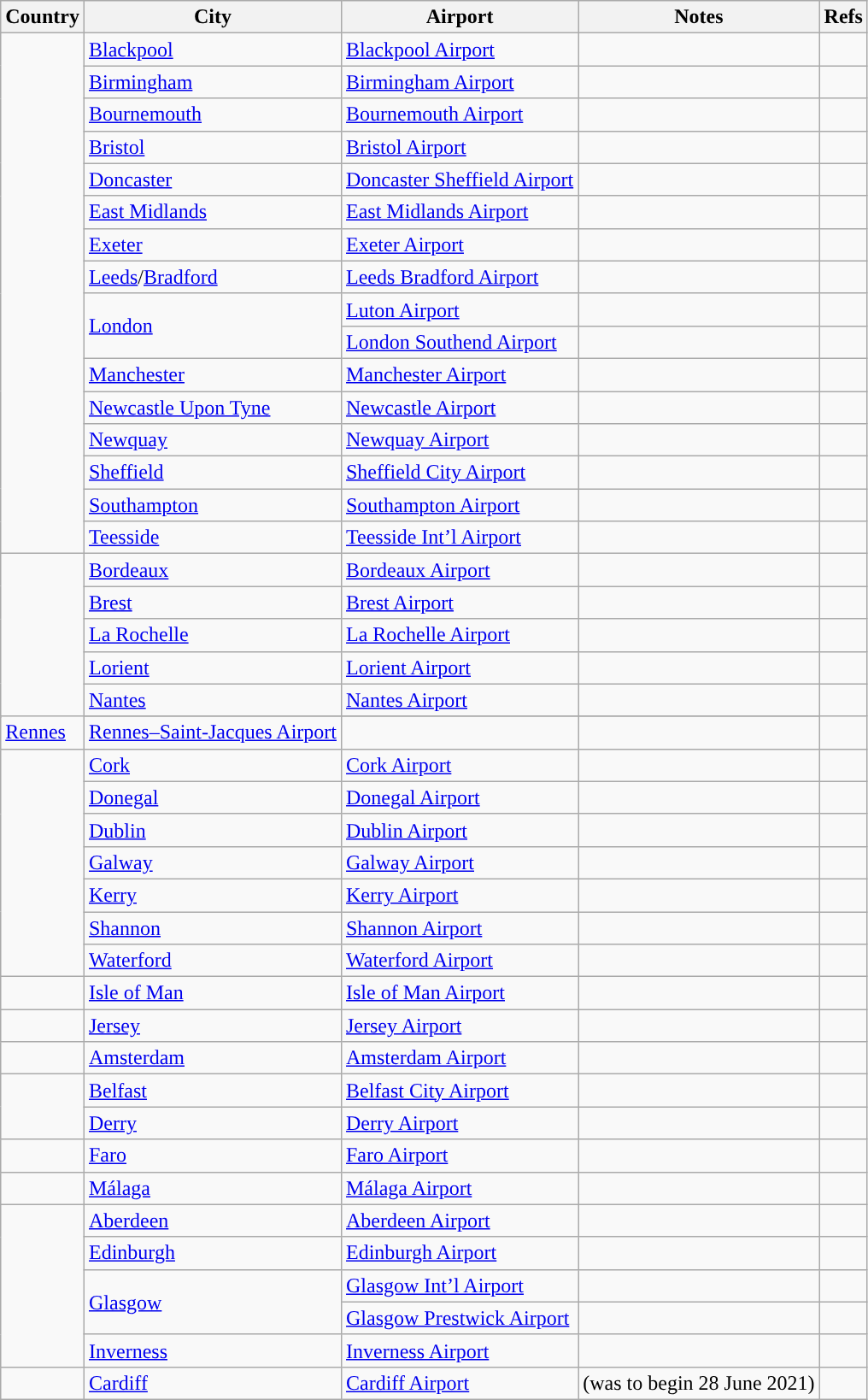<table class="wikitable">
<tr>
<th>Country</th>
<th>City</th>
<th>Airport</th>
<th>Notes</th>
<th class="unsortable">Refs</th>
</tr>
<tr>
<td rowspan="16"></td>
<td><a href='#'>Blackpool</a></td>
<td><a href='#'>Blackpool Airport</a></td>
<td></td>
<td></td>
</tr>
<tr>
<td><a href='#'>Birmingham</a></td>
<td><a href='#'>Birmingham Airport</a></td>
<td></td>
<td></td>
</tr>
<tr>
<td><a href='#'>Bournemouth</a></td>
<td><a href='#'>Bournemouth Airport</a></td>
<td></td>
<td></td>
</tr>
<tr>
<td><a href='#'>Bristol</a></td>
<td><a href='#'>Bristol Airport</a></td>
<td></td>
<td></td>
</tr>
<tr>
<td><a href='#'>Doncaster</a></td>
<td><a href='#'>Doncaster Sheffield Airport</a></td>
<td></td>
<td></td>
</tr>
<tr>
<td><a href='#'>East Midlands</a></td>
<td><a href='#'>East Midlands Airport</a></td>
<td></td>
<td align=center></td>
</tr>
<tr>
<td><a href='#'>Exeter</a></td>
<td><a href='#'>Exeter Airport</a></td>
<td></td>
<td align=center></td>
</tr>
<tr>
<td><a href='#'>Leeds</a>/<a href='#'>Bradford</a></td>
<td><a href='#'>Leeds Bradford Airport</a></td>
<td></td>
<td></td>
</tr>
<tr>
<td rowspan="2"><a href='#'>London</a></td>
<td><a href='#'>Luton Airport</a></td>
<td></td>
<td></td>
</tr>
<tr>
<td><a href='#'>London Southend Airport</a></td>
<td></td>
<td></td>
</tr>
<tr>
<td><a href='#'>Manchester</a></td>
<td><a href='#'>Manchester Airport</a></td>
<td></td>
<td></td>
</tr>
<tr>
<td><a href='#'>Newcastle Upon Tyne</a></td>
<td><a href='#'>Newcastle Airport</a></td>
<td></td>
<td align=center></td>
</tr>
<tr>
<td><a href='#'>Newquay</a></td>
<td><a href='#'>Newquay Airport</a></td>
<td></td>
<td></td>
</tr>
<tr>
<td><a href='#'>Sheffield</a></td>
<td><a href='#'>Sheffield City Airport</a></td>
<td></td>
<td></td>
</tr>
<tr>
<td><a href='#'>Southampton</a></td>
<td><a href='#'>Southampton Airport</a></td>
<td></td>
<td align=center></td>
</tr>
<tr>
<td><a href='#'>Teesside</a></td>
<td><a href='#'>Teesside Int’l Airport</a></td>
<td></td>
<td></td>
</tr>
<tr>
<td rowspan="6"></td>
<td><a href='#'>Bordeaux</a></td>
<td><a href='#'>Bordeaux Airport</a></td>
<td></td>
<td></td>
</tr>
<tr>
<td><a href='#'>Brest</a></td>
<td><a href='#'>Brest Airport</a></td>
<td></td>
<td></td>
</tr>
<tr>
<td><a href='#'>La Rochelle</a></td>
<td><a href='#'>La Rochelle Airport</a></td>
<td></td>
<td></td>
</tr>
<tr>
<td><a href='#'>Lorient</a></td>
<td><a href='#'>Lorient Airport</a></td>
<td></td>
<td align=center></td>
</tr>
<tr>
<td><a href='#'>Nantes</a></td>
<td><a href='#'>Nantes Airport</a></td>
<td></td>
<td></td>
</tr>
<tr>
</tr>
<tr>
<td><a href='#'>Rennes</a></td>
<td><a href='#'>Rennes–Saint-Jacques Airport</a></td>
<td></td>
<td></td>
</tr>
<tr>
<td rowspan="7"></td>
<td><a href='#'>Cork</a></td>
<td><a href='#'>Cork Airport</a></td>
<td></td>
<td></td>
</tr>
<tr>
<td><a href='#'>Donegal</a></td>
<td><a href='#'>Donegal Airport</a></td>
<td></td>
<td></td>
</tr>
<tr>
<td><a href='#'>Dublin</a></td>
<td><a href='#'>Dublin Airport</a></td>
<td></td>
<td></td>
</tr>
<tr>
<td><a href='#'>Galway</a></td>
<td><a href='#'>Galway Airport</a></td>
<td></td>
<td></td>
</tr>
<tr>
<td><a href='#'>Kerry</a></td>
<td><a href='#'>Kerry Airport</a></td>
<td></td>
<td></td>
</tr>
<tr>
<td><a href='#'>Shannon</a></td>
<td><a href='#'>Shannon Airport</a></td>
<td></td>
<td></td>
</tr>
<tr>
<td><a href='#'>Waterford</a></td>
<td><a href='#'>Waterford Airport</a></td>
<td></td>
<td></td>
</tr>
<tr>
<td></td>
<td><a href='#'>Isle of Man</a></td>
<td><a href='#'>Isle of Man Airport</a></td>
<td></td>
<td></td>
</tr>
<tr>
<td></td>
<td><a href='#'>Jersey</a></td>
<td><a href='#'>Jersey Airport</a></td>
<td></td>
<td align=center></td>
</tr>
<tr>
<td></td>
<td><a href='#'>Amsterdam</a></td>
<td><a href='#'>Amsterdam Airport</a></td>
<td></td>
<td></td>
</tr>
<tr>
<td rowspan="2"></td>
<td><a href='#'>Belfast</a></td>
<td><a href='#'>Belfast City Airport</a></td>
<td></td>
<td></td>
</tr>
<tr>
<td><a href='#'>Derry</a></td>
<td><a href='#'>Derry Airport</a></td>
<td></td>
<td></td>
</tr>
<tr>
<td></td>
<td><a href='#'>Faro</a></td>
<td><a href='#'>Faro Airport</a></td>
<td></td>
<td></td>
</tr>
<tr>
<td></td>
<td><a href='#'>Málaga</a></td>
<td><a href='#'>Málaga Airport</a></td>
<td></td>
<td></td>
</tr>
<tr>
<td rowspan="5"></td>
<td><a href='#'>Aberdeen</a></td>
<td><a href='#'>Aberdeen Airport</a></td>
<td></td>
<td></td>
</tr>
<tr>
<td><a href='#'>Edinburgh</a></td>
<td><a href='#'>Edinburgh Airport</a></td>
<td></td>
<td></td>
</tr>
<tr>
<td rowspan="2"><a href='#'>Glasgow</a></td>
<td><a href='#'>Glasgow Int’l Airport</a></td>
<td></td>
<td></td>
</tr>
<tr>
<td><a href='#'>Glasgow Prestwick Airport</a></td>
<td></td>
<td></td>
</tr>
<tr>
<td><a href='#'>Inverness</a></td>
<td><a href='#'>Inverness Airport</a></td>
<td></td>
<td></td>
</tr>
<tr>
<td></td>
<td><a href='#'>Cardiff</a></td>
<td><a href='#'>Cardiff Airport</a></td>
<td>(was to begin 28 June 2021)</td>
<td align=center></td>
</tr>
</table>
